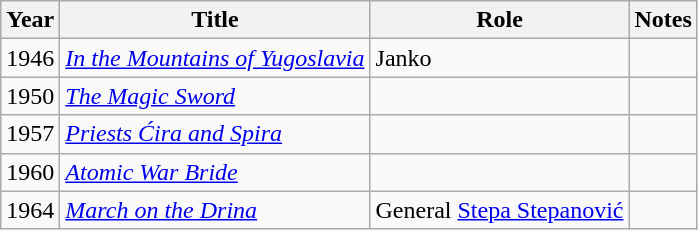<table class="wikitable sortable">
<tr>
<th>Year</th>
<th>Title</th>
<th>Role</th>
<th class="unsortable">Notes</th>
</tr>
<tr>
<td>1946</td>
<td><em><a href='#'>In the Mountains of Yugoslavia</a></em></td>
<td>Janko</td>
<td></td>
</tr>
<tr>
<td>1950</td>
<td><em><a href='#'>The Magic Sword</a></em></td>
<td></td>
<td></td>
</tr>
<tr>
<td>1957</td>
<td><em><a href='#'>Priests Ćira and Spira</a></em></td>
<td></td>
<td></td>
</tr>
<tr>
<td>1960</td>
<td><em><a href='#'>Atomic War Bride</a></em></td>
<td></td>
<td></td>
</tr>
<tr>
<td>1964</td>
<td><em><a href='#'>March on the Drina</a></em></td>
<td>General <a href='#'>Stepa Stepanović</a></td>
<td></td>
</tr>
</table>
